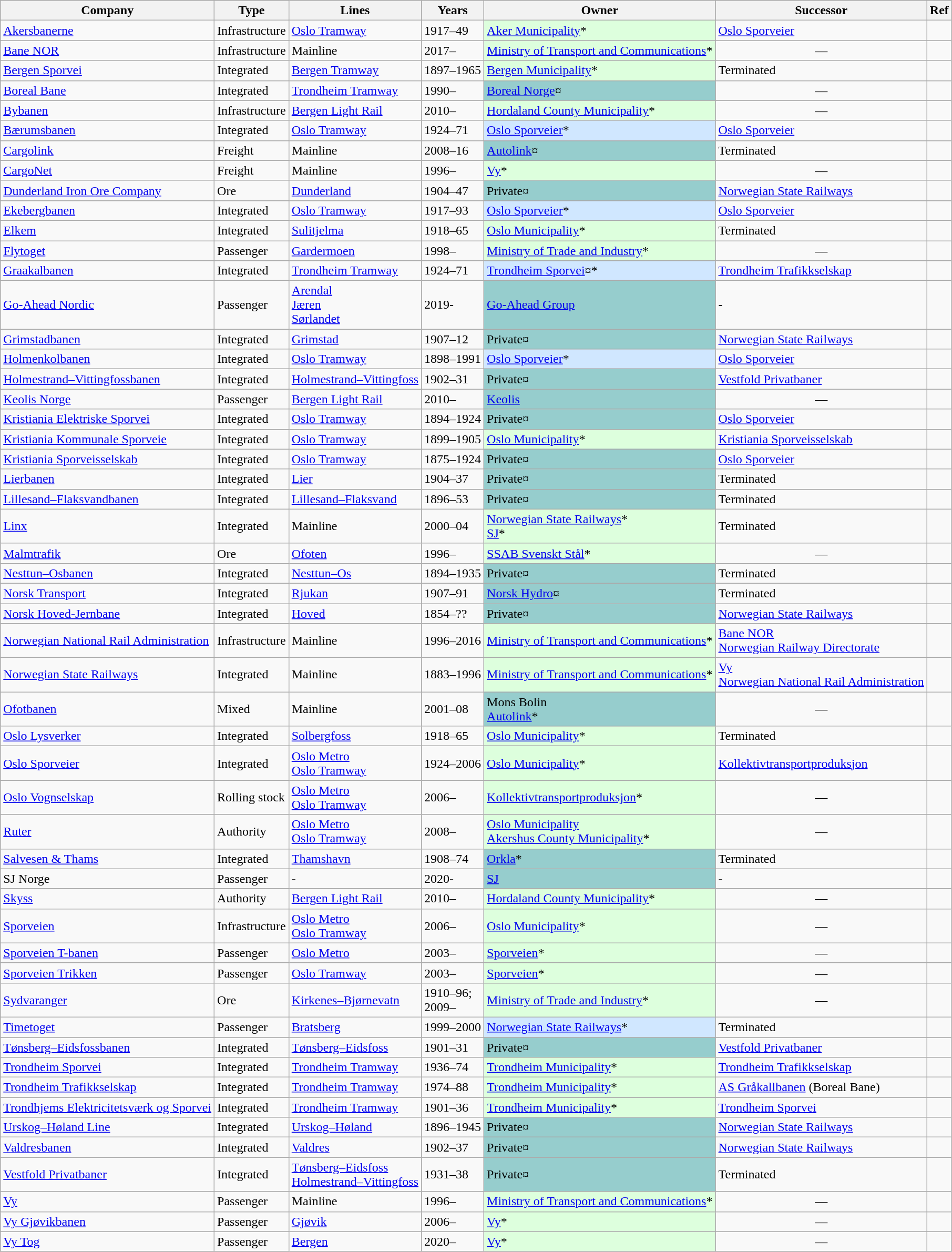<table class="wikitable sortable">
<tr>
<th>Company</th>
<th>Type</th>
<th>Lines</th>
<th>Years</th>
<th>Owner</th>
<th>Successor</th>
<th class="unsortable">Ref</th>
</tr>
<tr>
<td><a href='#'>Akersbanerne</a></td>
<td>Infrastructure</td>
<td><a href='#'>Oslo Tramway</a></td>
<td>1917–49</td>
<td style="background-color:#DDFFDD"><a href='#'>Aker Municipality</a>*</td>
<td><a href='#'>Oslo Sporveier</a></td>
<td></td>
</tr>
<tr>
<td><a href='#'>Bane NOR</a></td>
<td>Infrastructure</td>
<td>Mainline</td>
<td>2017–</td>
<td style="background-color:#DDFFDD"><a href='#'>Ministry of Transport and Communications</a>*</td>
<td align=center>—</td>
<td></td>
</tr>
<tr>
<td><a href='#'>Bergen Sporvei</a></td>
<td>Integrated</td>
<td><a href='#'>Bergen Tramway</a></td>
<td>1897–1965</td>
<td style="background-color:#DDFFDD"><a href='#'>Bergen Municipality</a>*</td>
<td>Terminated</td>
<td></td>
</tr>
<tr>
<td><a href='#'>Boreal Bane</a></td>
<td>Integrated</td>
<td><a href='#'>Trondheim Tramway</a></td>
<td>1990–</td>
<td style="background-color:#96CDCD"><a href='#'>Boreal Norge</a>¤</td>
<td align=center>—</td>
<td></td>
</tr>
<tr>
<td><a href='#'>Bybanen</a></td>
<td>Infrastructure</td>
<td><a href='#'>Bergen Light Rail</a></td>
<td>2010–</td>
<td style="background-color:#DDFFDD"><a href='#'>Hordaland County Municipality</a>*</td>
<td align=center>—</td>
<td></td>
</tr>
<tr>
<td><a href='#'>Bærumsbanen</a></td>
<td>Integrated</td>
<td><a href='#'>Oslo Tramway</a></td>
<td>1924–71</td>
<td style="background-color:#D0E7FF"><a href='#'>Oslo Sporveier</a>*</td>
<td><a href='#'>Oslo Sporveier</a></td>
<td></td>
</tr>
<tr>
<td><a href='#'>Cargolink</a></td>
<td>Freight</td>
<td>Mainline</td>
<td>2008–16</td>
<td style="background-color:#96CDCD"><a href='#'>Autolink</a>¤</td>
<td>Terminated</td>
<td></td>
</tr>
<tr>
<td><a href='#'>CargoNet</a></td>
<td>Freight</td>
<td>Mainline</td>
<td>1996–</td>
<td style="background-color:#DDFFDD"><a href='#'>Vy</a>*</td>
<td align=center>—</td>
<td></td>
</tr>
<tr>
<td><a href='#'>Dunderland Iron Ore Company</a></td>
<td>Ore</td>
<td><a href='#'>Dunderland</a></td>
<td>1904–47</td>
<td style="background-color:#96CDCD">Private¤</td>
<td><a href='#'>Norwegian State Railways</a></td>
<td></td>
</tr>
<tr>
<td><a href='#'>Ekebergbanen</a></td>
<td>Integrated</td>
<td><a href='#'>Oslo Tramway</a></td>
<td>1917–93</td>
<td style="background-color:#D0E7FF"><a href='#'>Oslo Sporveier</a>*</td>
<td><a href='#'>Oslo Sporveier</a></td>
<td></td>
</tr>
<tr>
<td><a href='#'>Elkem</a></td>
<td>Integrated</td>
<td><a href='#'>Sulitjelma</a></td>
<td>1918–65</td>
<td style="background-color:#DDFFDD"><a href='#'>Oslo Municipality</a>*</td>
<td>Terminated</td>
<td></td>
</tr>
<tr>
<td><a href='#'>Flytoget</a></td>
<td>Passenger</td>
<td><a href='#'>Gardermoen</a></td>
<td>1998–</td>
<td style="background-color:#DDFFDD"><a href='#'>Ministry of Trade and Industry</a>*</td>
<td align=center>—</td>
<td></td>
</tr>
<tr>
<td><a href='#'>Graakalbanen</a></td>
<td>Integrated</td>
<td><a href='#'>Trondheim Tramway</a></td>
<td>1924–71</td>
<td style="background-color:#D0E7FF"><a href='#'>Trondheim Sporvei</a>¤*</td>
<td><a href='#'>Trondheim Trafikkselskap</a></td>
<td></td>
</tr>
<tr>
<td><a href='#'>Go-Ahead Nordic</a></td>
<td>Passenger</td>
<td><a href='#'>Arendal</a><br><a href='#'>Jæren</a><br><a href='#'>Sørlandet</a></td>
<td>2019-</td>
<td style="background-color:#96CDCD"><a href='#'>Go-Ahead Group</a></td>
<td>-</td>
<td></td>
</tr>
<tr>
<td><a href='#'>Grimstadbanen</a></td>
<td>Integrated</td>
<td><a href='#'>Grimstad</a></td>
<td>1907–12</td>
<td style="background-color:#96CDCD">Private¤</td>
<td><a href='#'>Norwegian State Railways</a></td>
<td></td>
</tr>
<tr>
<td><a href='#'>Holmenkolbanen</a></td>
<td>Integrated</td>
<td><a href='#'>Oslo Tramway</a></td>
<td>1898–1991</td>
<td style="background-color:#D0E7FF"><a href='#'>Oslo Sporveier</a>*</td>
<td><a href='#'>Oslo Sporveier</a></td>
<td></td>
</tr>
<tr>
<td><a href='#'>Holmestrand–Vittingfossbanen</a></td>
<td>Integrated</td>
<td><a href='#'>Holmestrand–Vittingfoss</a></td>
<td>1902–31</td>
<td style="background-color:#96CDCD">Private¤</td>
<td><a href='#'>Vestfold Privatbaner</a></td>
<td></td>
</tr>
<tr>
<td><a href='#'>Keolis Norge</a></td>
<td>Passenger</td>
<td><a href='#'>Bergen Light Rail</a></td>
<td>2010–</td>
<td style="background-color:#96CDCD"><a href='#'>Keolis</a></td>
<td align=center>—</td>
<td></td>
</tr>
<tr>
<td><a href='#'>Kristiania Elektriske Sporvei</a></td>
<td>Integrated</td>
<td><a href='#'>Oslo Tramway</a></td>
<td>1894–1924</td>
<td style="background-color:#96CDCD">Private¤</td>
<td><a href='#'>Oslo Sporveier</a></td>
<td></td>
</tr>
<tr>
<td><a href='#'>Kristiania Kommunale Sporveie</a></td>
<td>Integrated</td>
<td><a href='#'>Oslo Tramway</a></td>
<td>1899–1905</td>
<td style="background-color:#DDFFDD"><a href='#'>Oslo Municipality</a>*</td>
<td><a href='#'>Kristiania Sporveisselskab</a></td>
<td></td>
</tr>
<tr>
<td><a href='#'>Kristiania Sporveisselskab</a></td>
<td>Integrated</td>
<td><a href='#'>Oslo Tramway</a></td>
<td>1875–1924</td>
<td style="background-color:#96CDCD">Private¤</td>
<td><a href='#'>Oslo Sporveier</a></td>
<td></td>
</tr>
<tr>
<td><a href='#'>Lierbanen</a></td>
<td>Integrated</td>
<td><a href='#'>Lier</a></td>
<td>1904–37</td>
<td style="background-color:#96CDCD">Private¤</td>
<td>Terminated</td>
<td></td>
</tr>
<tr>
<td><a href='#'>Lillesand–Flaksvandbanen</a></td>
<td>Integrated</td>
<td><a href='#'>Lillesand–Flaksvand</a></td>
<td>1896–53</td>
<td style="background-color:#96CDCD">Private¤</td>
<td>Terminated</td>
<td></td>
</tr>
<tr>
<td><a href='#'>Linx</a></td>
<td>Integrated</td>
<td>Mainline</td>
<td>2000–04</td>
<td style="background-color:#DDFFDD"><a href='#'>Norwegian State Railways</a>*<br><a href='#'>SJ</a>*</td>
<td>Terminated</td>
<td></td>
</tr>
<tr>
<td><a href='#'>Malmtrafik</a></td>
<td>Ore</td>
<td><a href='#'>Ofoten</a></td>
<td>1996–</td>
<td style="background-color:#DDFFDD"><a href='#'>SSAB Svenskt Stål</a>*</td>
<td align=center>—</td>
<td></td>
</tr>
<tr>
<td><a href='#'>Nesttun–Osbanen</a></td>
<td>Integrated</td>
<td><a href='#'>Nesttun–Os</a></td>
<td>1894–1935</td>
<td style="background-color:#96CDCD">Private¤</td>
<td>Terminated</td>
<td></td>
</tr>
<tr>
<td><a href='#'>Norsk Transport</a></td>
<td>Integrated</td>
<td><a href='#'>Rjukan</a></td>
<td>1907–91</td>
<td style="background-color:#96CDCD"><a href='#'>Norsk Hydro</a>¤</td>
<td>Terminated</td>
<td></td>
</tr>
<tr>
<td><a href='#'>Norsk Hoved-Jernbane</a></td>
<td>Integrated</td>
<td><a href='#'>Hoved</a></td>
<td>1854–??</td>
<td style="background-color:#96CDCD">Private¤</td>
<td><a href='#'>Norwegian State Railways</a></td>
<td></td>
</tr>
<tr>
<td><a href='#'>Norwegian National Rail Administration</a></td>
<td>Infrastructure</td>
<td>Mainline</td>
<td>1996–2016</td>
<td style="background-color:#DDFFDD"><a href='#'>Ministry of Transport and Communications</a>*</td>
<td><a href='#'>Bane NOR</a><br> <a href='#'>Norwegian Railway Directorate</a></td>
<td></td>
</tr>
<tr>
<td><a href='#'>Norwegian State Railways</a></td>
<td>Integrated</td>
<td>Mainline</td>
<td>1883–1996</td>
<td style="background-color:#DDFFDD"><a href='#'>Ministry of Transport and Communications</a>*</td>
<td><a href='#'>Vy</a><br><a href='#'>Norwegian National Rail Administration</a></td>
<td></td>
</tr>
<tr>
<td><a href='#'>Ofotbanen</a></td>
<td>Mixed</td>
<td>Mainline</td>
<td>2001–08</td>
<td style="background-color:#96CDCD">Mons Bolin<br><a href='#'>Autolink</a>*</td>
<td align=center>—</td>
<td></td>
</tr>
<tr>
<td><a href='#'>Oslo Lysverker</a></td>
<td>Integrated</td>
<td><a href='#'>Solbergfoss</a></td>
<td>1918–65</td>
<td style="background-color:#DDFFDD"><a href='#'>Oslo Municipality</a>*</td>
<td>Terminated</td>
<td></td>
</tr>
<tr>
<td><a href='#'>Oslo Sporveier</a></td>
<td>Integrated</td>
<td><a href='#'>Oslo Metro</a><br><a href='#'>Oslo Tramway</a></td>
<td>1924–2006</td>
<td style="background-color:#DDFFDD"><a href='#'>Oslo Municipality</a>*</td>
<td><a href='#'>Kollektivtransportproduksjon</a></td>
<td></td>
</tr>
<tr>
<td><a href='#'>Oslo Vognselskap</a></td>
<td>Rolling stock</td>
<td><a href='#'>Oslo Metro</a><br><a href='#'>Oslo Tramway</a></td>
<td>2006–</td>
<td style="background-color:#DDFFDD"><a href='#'>Kollektivtransportproduksjon</a>*</td>
<td align=center>—</td>
<td></td>
</tr>
<tr>
<td><a href='#'>Ruter</a></td>
<td>Authority</td>
<td><a href='#'>Oslo Metro</a><br><a href='#'>Oslo Tramway</a></td>
<td>2008–</td>
<td style="background-color:#DDFFDD"><a href='#'>Oslo Municipality</a><br><a href='#'>Akershus County Municipality</a>*</td>
<td align=center>—</td>
<td></td>
</tr>
<tr>
<td><a href='#'>Salvesen & Thams</a></td>
<td>Integrated</td>
<td><a href='#'>Thamshavn</a></td>
<td>1908–74</td>
<td style="background-color:#96CDCD"><a href='#'>Orkla</a>*</td>
<td>Terminated</td>
<td></td>
</tr>
<tr>
<td>SJ Norge</td>
<td>Passenger</td>
<td>-</td>
<td>2020-</td>
<td style="background-color:#96CDCD"><a href='#'>SJ</a></td>
<td>-</td>
<td></td>
</tr>
<tr>
<td><a href='#'>Skyss</a></td>
<td>Authority</td>
<td><a href='#'>Bergen Light Rail</a></td>
<td>2010–</td>
<td style="background-color:#DDFFDD"><a href='#'>Hordaland County Municipality</a>*</td>
<td align=center>—</td>
<td></td>
</tr>
<tr>
<td><a href='#'>Sporveien</a></td>
<td>Infrastructure</td>
<td><a href='#'>Oslo Metro</a><br><a href='#'>Oslo Tramway</a></td>
<td>2006–</td>
<td style="background-color:#DDFFDD"><a href='#'>Oslo Municipality</a>*</td>
<td align=center>—</td>
<td></td>
</tr>
<tr>
<td><a href='#'>Sporveien T-banen</a></td>
<td>Passenger</td>
<td><a href='#'>Oslo Metro</a></td>
<td>2003–</td>
<td style="background-color:#DDFFDD"><a href='#'>Sporveien</a>*</td>
<td align=center>—</td>
<td></td>
</tr>
<tr>
<td><a href='#'>Sporveien Trikken</a></td>
<td>Passenger</td>
<td><a href='#'>Oslo Tramway</a></td>
<td>2003–</td>
<td style="background-color:#DDFFDD"><a href='#'>Sporveien</a>*</td>
<td align=center>—</td>
<td></td>
</tr>
<tr>
<td><a href='#'>Sydvaranger</a></td>
<td>Ore</td>
<td><a href='#'>Kirkenes–Bjørnevatn</a></td>
<td>1910–96;<br>2009–</td>
<td style="background-color:#DDFFDD"><a href='#'>Ministry of Trade and Industry</a>*</td>
<td align=center>—</td>
<td></td>
</tr>
<tr>
<td><a href='#'>Timetoget</a></td>
<td>Passenger</td>
<td><a href='#'>Bratsberg</a></td>
<td>1999–2000</td>
<td style="background-color:#D0E7FF"><a href='#'>Norwegian State Railways</a>*</td>
<td>Terminated</td>
<td></td>
</tr>
<tr>
<td><a href='#'>Tønsberg–Eidsfossbanen</a></td>
<td>Integrated</td>
<td><a href='#'>Tønsberg–Eidsfoss</a></td>
<td>1901–31</td>
<td style="background-color:#96CDCD">Private¤</td>
<td><a href='#'>Vestfold Privatbaner</a></td>
<td></td>
</tr>
<tr>
<td><a href='#'>Trondheim Sporvei</a></td>
<td>Integrated</td>
<td><a href='#'>Trondheim Tramway</a></td>
<td>1936–74</td>
<td style="background-color:#DDFFDD"><a href='#'>Trondheim Municipality</a>*</td>
<td><a href='#'>Trondheim Trafikkselskap</a></td>
<td></td>
</tr>
<tr>
<td><a href='#'>Trondheim Trafikkselskap</a></td>
<td>Integrated</td>
<td><a href='#'>Trondheim Tramway</a></td>
<td>1974–88</td>
<td style="background-color:#DDFFDD"><a href='#'>Trondheim Municipality</a>*</td>
<td><a href='#'>AS Gråkallbanen</a> (Boreal Bane)</td>
<td></td>
</tr>
<tr>
<td><a href='#'>Trondhjems Elektricitetsværk og Sporvei</a></td>
<td>Integrated</td>
<td><a href='#'>Trondheim Tramway</a></td>
<td>1901–36</td>
<td style="background-color:#DDFFDD"><a href='#'>Trondheim Municipality</a>*</td>
<td><a href='#'>Trondheim Sporvei</a></td>
<td></td>
</tr>
<tr>
<td><a href='#'>Urskog–Høland Line</a></td>
<td>Integrated</td>
<td><a href='#'>Urskog–Høland</a></td>
<td>1896–1945</td>
<td style="background-color:#96CDCD">Private¤</td>
<td><a href='#'>Norwegian State Railways</a></td>
<td></td>
</tr>
<tr>
<td><a href='#'>Valdresbanen</a></td>
<td>Integrated</td>
<td><a href='#'>Valdres</a></td>
<td>1902–37</td>
<td style="background-color:#96CDCD">Private¤</td>
<td><a href='#'>Norwegian State Railways</a></td>
<td></td>
</tr>
<tr>
<td><a href='#'>Vestfold Privatbaner</a></td>
<td>Integrated</td>
<td><a href='#'>Tønsberg–Eidsfoss</a><br><a href='#'>Holmestrand–Vittingfoss</a></td>
<td>1931–38</td>
<td style="background-color:#96CDCD">Private¤</td>
<td>Terminated</td>
<td></td>
</tr>
<tr>
<td><a href='#'>Vy</a></td>
<td>Passenger</td>
<td>Mainline</td>
<td>1996–</td>
<td style="background-color:#DDFFDD"><a href='#'>Ministry of Transport and Communications</a>*</td>
<td align=center>—</td>
<td></td>
</tr>
<tr>
<td><a href='#'>Vy Gjøvikbanen</a></td>
<td>Passenger</td>
<td><a href='#'>Gjøvik</a></td>
<td>2006–</td>
<td style="background-color:#DDFFDD"><a href='#'>Vy</a>*</td>
<td align=center>—</td>
<td></td>
</tr>
<tr>
<td><a href='#'>Vy Tog</a></td>
<td>Passenger</td>
<td><a href='#'>Bergen</a></td>
<td>2020–</td>
<td style="background-color:#DDFFDD"><a href='#'>Vy</a>*</td>
<td align=center>—</td>
<td></td>
</tr>
</table>
